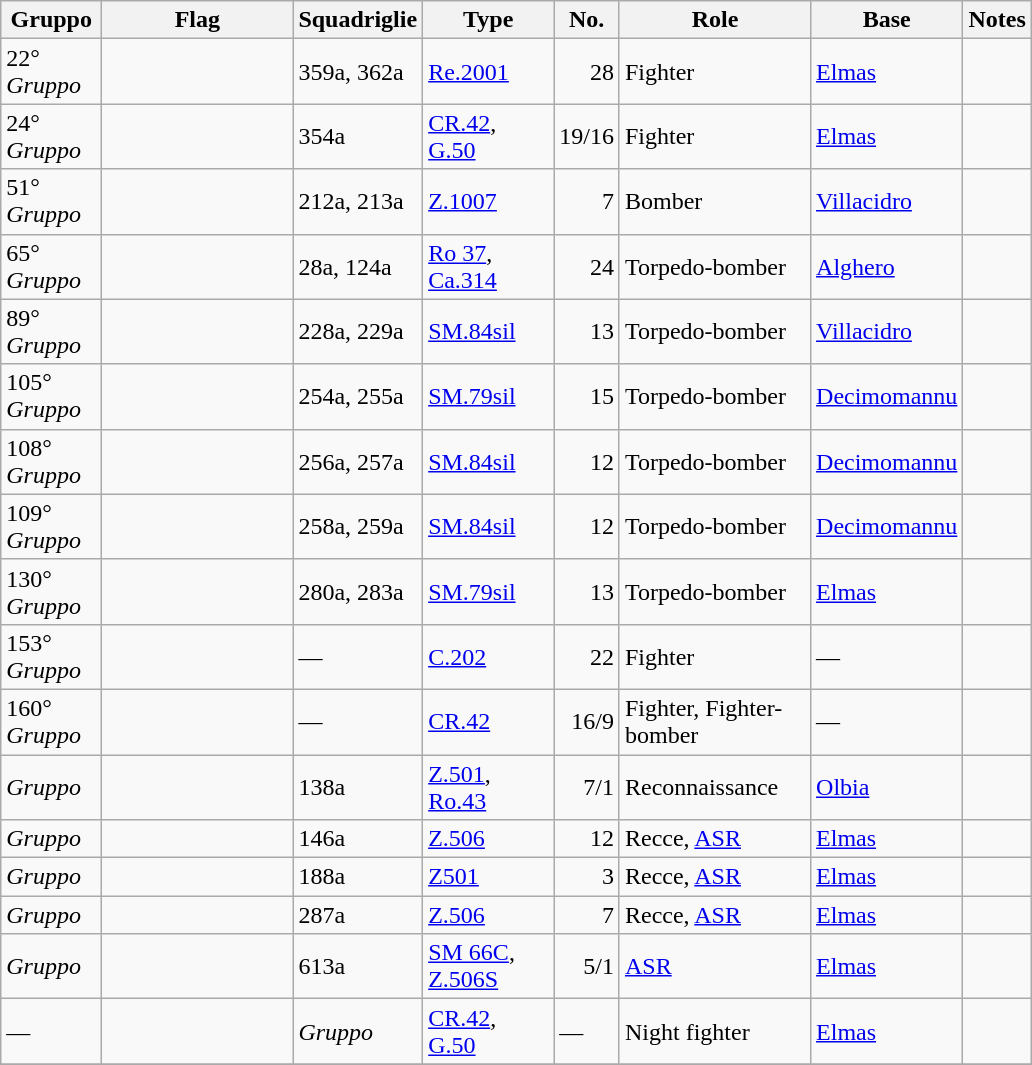<table class="wikitable sortable">
<tr>
<th scope="col" width="60px">Gruppo</th>
<th scope="col" width="120px">Flag</th>
<th scope="col" width="60px">Squadriglie</th>
<th scope="col" width="80px">Type</th>
<th scope="col" width="20px">No.</th>
<th scope="col" width="120px">Role</th>
<th scope="col" width="40px">Base</th>
<th>Notes</th>
</tr>
<tr>
<td>22° <em>Gruppo</em></td>
<td></td>
<td>359a, 362a</td>
<td><a href='#'>Re.2001</a></td>
<td align="right">28</td>
<td>Fighter</td>
<td><a href='#'>Elmas</a></td>
<td></td>
</tr>
<tr>
<td>24° <em>Gruppo</em></td>
<td></td>
<td>354a</td>
<td><a href='#'>CR.42</a>, <a href='#'>G.50</a></td>
<td align="right">19/16</td>
<td>Fighter</td>
<td><a href='#'>Elmas</a></td>
<td></td>
</tr>
<tr>
<td>51° <em>Gruppo</em></td>
<td></td>
<td>212a, 213a</td>
<td><a href='#'>Z.1007</a></td>
<td align="right">7</td>
<td>Bomber</td>
<td><a href='#'>Villacidro</a></td>
<td></td>
</tr>
<tr>
<td>65° <em>Gruppo</em></td>
<td></td>
<td>28a, 124a</td>
<td><a href='#'>Ro 37</a>, <a href='#'>Ca.314</a></td>
<td align="right">24</td>
<td>Torpedo-bomber</td>
<td><a href='#'>Alghero</a></td>
<td></td>
</tr>
<tr>
<td>89° <em>Gruppo</em></td>
<td></td>
<td>228a, 229a</td>
<td><a href='#'>SM.84sil</a></td>
<td align="right">13</td>
<td>Torpedo-bomber</td>
<td><a href='#'>Villacidro</a></td>
<td></td>
</tr>
<tr>
<td>105° <em>Gruppo</em></td>
<td></td>
<td>254a, 255a</td>
<td><a href='#'>SM.79sil</a></td>
<td align="right">15</td>
<td>Torpedo-bomber</td>
<td><a href='#'>Decimomannu</a></td>
<td></td>
</tr>
<tr>
<td>108° <em>Gruppo</em></td>
<td></td>
<td>256a, 257a</td>
<td><a href='#'>SM.84sil</a></td>
<td align="right">12</td>
<td>Torpedo-bomber</td>
<td><a href='#'>Decimomannu</a></td>
<td></td>
</tr>
<tr>
<td>109° <em>Gruppo</em></td>
<td></td>
<td>258a, 259a</td>
<td><a href='#'>SM.84sil</a></td>
<td align="right">12</td>
<td>Torpedo-bomber</td>
<td><a href='#'>Decimomannu</a></td>
<td></td>
</tr>
<tr>
<td>130° <em>Gruppo</em></td>
<td></td>
<td>280a, 283a</td>
<td><a href='#'>SM.79sil</a></td>
<td align="right">13</td>
<td>Torpedo-bomber</td>
<td><a href='#'>Elmas</a></td>
<td></td>
</tr>
<tr>
<td>153° <em>Gruppo</em></td>
<td></td>
<td>—</td>
<td><a href='#'>C.202</a></td>
<td align="right">22</td>
<td>Fighter</td>
<td>—</td>
<td></td>
</tr>
<tr>
<td>160° <em>Gruppo</em></td>
<td></td>
<td>—</td>
<td><a href='#'>CR.42</a></td>
<td align="right">16/9</td>
<td>Fighter, Fighter-bomber</td>
<td>—</td>
<td></td>
</tr>
<tr>
<td><em>Gruppo</em></td>
<td></td>
<td>138a</td>
<td><a href='#'>Z.501</a>, <a href='#'>Ro.43</a></td>
<td align="right">7/1</td>
<td>Reconnaissance</td>
<td><a href='#'>Olbia</a></td>
<td></td>
</tr>
<tr>
<td><em>Gruppo</em></td>
<td></td>
<td>146a</td>
<td><a href='#'>Z.506</a></td>
<td align="right">12</td>
<td>Recce, <a href='#'>ASR</a></td>
<td><a href='#'>Elmas</a></td>
<td></td>
</tr>
<tr>
<td><em>Gruppo</em></td>
<td></td>
<td>188a</td>
<td><a href='#'>Z501</a></td>
<td align="right">3</td>
<td>Recce, <a href='#'>ASR</a></td>
<td><a href='#'>Elmas</a></td>
<td></td>
</tr>
<tr>
<td><em>Gruppo</em></td>
<td></td>
<td>287a</td>
<td><a href='#'>Z.506</a></td>
<td align="right">7</td>
<td>Recce, <a href='#'>ASR</a></td>
<td><a href='#'>Elmas</a></td>
<td></td>
</tr>
<tr>
<td><em>Gruppo</em></td>
<td></td>
<td>613a</td>
<td><a href='#'>SM 66C</a>, <a href='#'>Z.506S</a></td>
<td align="right">5/1</td>
<td><a href='#'>ASR</a></td>
<td><a href='#'>Elmas</a></td>
<td></td>
</tr>
<tr>
<td>—</td>
<td></td>
<td><em>Gruppo</em></td>
<td><a href='#'>CR.42</a>, <a href='#'>G.50</a></td>
<td>—</td>
<td>Night fighter</td>
<td><a href='#'>Elmas</a></td>
<td></td>
</tr>
<tr>
</tr>
</table>
